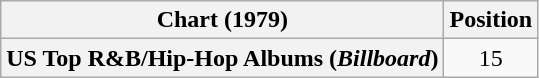<table class="wikitable plainrowheaders" style="text-align:center">
<tr>
<th scope="col">Chart (1979)</th>
<th scope="col">Position</th>
</tr>
<tr>
<th scope="row">US Top R&B/Hip-Hop Albums (<em>Billboard</em>)</th>
<td>15</td>
</tr>
</table>
